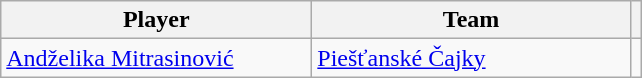<table class="wikitable" style="text-align: center;">
<tr>
<th style="width:200px;">Player</th>
<th style="width:205px;">Team</th>
<th></th>
</tr>
<tr>
<td align=left> <a href='#'>Andželika Mitrasinović</a></td>
<td align=left> <a href='#'>Piešťanské Čajky</a></td>
<td></td>
</tr>
</table>
